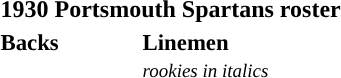<table class="toccolours" style="text-align: left;">
<tr>
<th colspan="7" style="text-align:center; ">1930 Portsmouth Spartans roster</th>
</tr>
<tr>
<td style="font-size: 95%;" valign="top"><strong>Backs</strong><br>








</td>
<td style="width: 25px;"></td>
<td style="font-size: 95%;" valign="top"><strong>Linemen</strong><br>




























<small><em>rookies in italics</em></small><br></td>
</tr>
<tr>
</tr>
</table>
